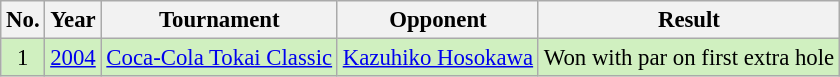<table class="wikitable" style="font-size:95%;">
<tr>
<th>No.</th>
<th>Year</th>
<th>Tournament</th>
<th>Opponent</th>
<th>Result</th>
</tr>
<tr style="background:#D0F0C0;">
<td align=center>1</td>
<td><a href='#'>2004</a></td>
<td><a href='#'>Coca-Cola Tokai Classic</a></td>
<td> <a href='#'>Kazuhiko Hosokawa</a></td>
<td>Won with par on first extra hole</td>
</tr>
</table>
